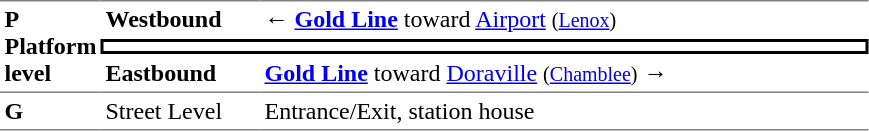<table table border=0 cellspacing=0 cellpadding=3>
<tr>
<td style="border-top:solid 1px gray;border-bottom:solid 1px gray;" width=50 rowspan=3 valign=top><strong>P<br>Platform level</strong></td>
<td style="border-top:solid 1px gray;" width=100><strong>Westbound</strong></td>
<td style="border-top:solid 1px gray;" width=400>← <a href='#'><span><strong>Gold Line</strong></span></a> toward <a href='#'>Airport</a> <small>(<a href='#'>Lenox</a>)</small></td>
</tr>
<tr>
<td style="border-top:solid 2px black;border-right:solid 2px black;border-left:solid 2px black;border-bottom:solid 2px black;text-align:center;" colspan=2></td>
</tr>
<tr>
<td style="border-bottom:solid 1px gray;"><strong>Eastbound</strong></td>
<td style="border-bottom:solid 1px gray;"> <a href='#'><span><strong>Gold Line</strong></span></a> toward <a href='#'>Doraville</a> <small>(<a href='#'>Chamblee</a>)</small> →</td>
</tr>
<tr>
<td style="border-bottom:solid 1px gray;" width=50 valign=top><strong>G</strong></td>
<td style="border-bottom:solid 1px gray;" width=100 valign=top>Street Level</td>
<td style="border-bottom:solid 1px gray;" width=400 valign=top>Entrance/Exit, station house</td>
</tr>
</table>
